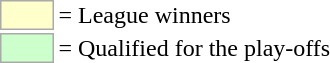<table>
<tr>
<td style="background-color:#ffffcc; border:1px solid #aaaaaa; width:2em;"></td>
<td>= League winners</td>
</tr>
<tr>
<td style="background-color:#ccffcc; border:1px solid #aaaaaa; width:2em;"></td>
<td>= Qualified for the play-offs</td>
</tr>
</table>
